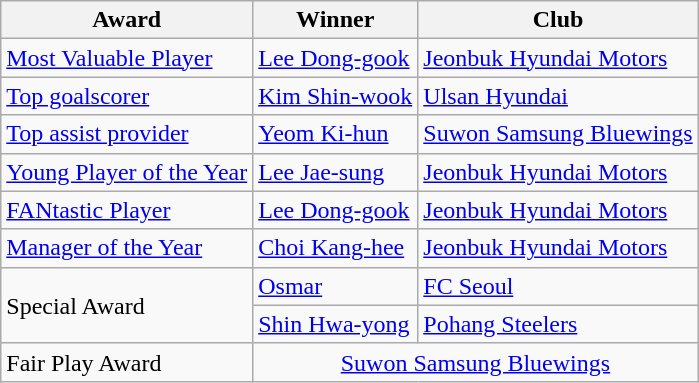<table class="wikitable">
<tr>
<th>Award</th>
<th>Winner</th>
<th>Club</th>
</tr>
<tr>
<td><a href='#'>Most Valuable Player</a></td>
<td> <a href='#'>Lee Dong-gook</a></td>
<td><a href='#'>Jeonbuk Hyundai Motors</a></td>
</tr>
<tr>
<td><a href='#'>Top goalscorer</a></td>
<td> <a href='#'>Kim Shin-wook</a></td>
<td><a href='#'>Ulsan Hyundai</a></td>
</tr>
<tr>
<td><a href='#'>Top assist provider</a></td>
<td> <a href='#'>Yeom Ki-hun</a></td>
<td><a href='#'>Suwon Samsung Bluewings</a></td>
</tr>
<tr>
<td><a href='#'>Young Player of the Year</a></td>
<td> <a href='#'>Lee Jae-sung</a></td>
<td><a href='#'>Jeonbuk Hyundai Motors</a></td>
</tr>
<tr>
<td><a href='#'>FANtastic Player</a></td>
<td> <a href='#'>Lee Dong-gook</a></td>
<td><a href='#'>Jeonbuk Hyundai Motors</a></td>
</tr>
<tr>
<td><a href='#'>Manager of the Year</a></td>
<td> <a href='#'>Choi Kang-hee</a></td>
<td><a href='#'>Jeonbuk Hyundai Motors</a></td>
</tr>
<tr>
<td rowspan="2">Special Award</td>
<td> <a href='#'>Osmar</a></td>
<td><a href='#'>FC Seoul</a></td>
</tr>
<tr>
<td> <a href='#'>Shin Hwa-yong</a></td>
<td><a href='#'>Pohang Steelers</a></td>
</tr>
<tr>
<td>Fair Play Award</td>
<td colspan="2" align="center"><a href='#'>Suwon Samsung Bluewings</a></td>
</tr>
</table>
